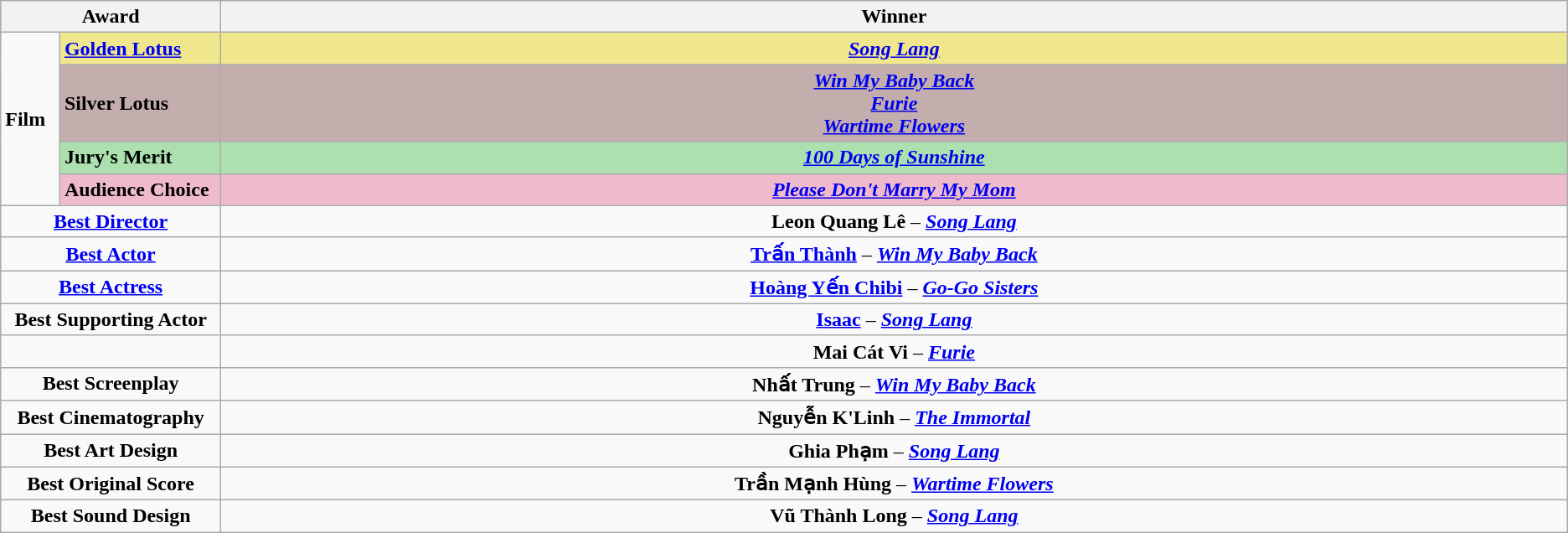<table class=wikitable>
<tr>
<th width="12%" colspan="2">Award</th>
<th width="76%">Winner</th>
</tr>
<tr>
<td rowspan="4"><strong>Film</strong></td>
<td style="background:#F0E68C"><strong><a href='#'>Golden Lotus</a></strong></td>
<td style="background:#F0E68C" align=center><strong><em><a href='#'>Song Lang</a></em></strong></td>
</tr>
<tr>
<td style="background:#C4AEAD"><strong>Silver Lotus</strong></td>
<td style="background:#C4AEAD" align=center><strong><em><a href='#'>Win My Baby Back</a></em></strong><br><strong><em><a href='#'>Furie</a></em></strong><br><strong><em><a href='#'>Wartime Flowers</a></em></strong></td>
</tr>
<tr>
<td style="background:#ACE1AF"><strong>Jury's Merit</strong></td>
<td style="background:#ACE1AF" align=center><strong><em><a href='#'>100 Days of Sunshine</a></em></strong></td>
</tr>
<tr>
<td style="background:#EFBBCC"><strong>Audience Choice</strong></td>
<td style="background:#EFBBCC" align=center><strong><em><a href='#'>Please Don't Marry My Mom</a></em></strong></td>
</tr>
<tr>
<td colspan="2" align=center><strong><a href='#'>Best Director</a></strong></td>
<td align=center><strong>Leon Quang Lê</strong> – <strong><em><a href='#'>Song Lang</a></em></strong></td>
</tr>
<tr>
<td colspan="2" align=center><strong><a href='#'>Best Actor</a></strong></td>
<td align=center><strong><a href='#'>Trấn Thành</a></strong> – <strong><em><a href='#'>Win My Baby Back</a></em></strong></td>
</tr>
<tr>
<td colspan="2" align=center><strong><a href='#'>Best Actress</a></strong></td>
<td align=center><strong><a href='#'>Hoàng Yến Chibi</a></strong> – <strong><em><a href='#'>Go-Go Sisters</a></em></strong></td>
</tr>
<tr>
<td colspan="2" align=center><strong>Best Supporting Actor</strong></td>
<td align=center><strong><a href='#'>Isaac</a></strong> – <strong><em><a href='#'>Song Lang</a></em></strong></td>
</tr>
<tr>
<td colspan="2" align=center><strong></strong></td>
<td align=center><strong>Mai Cát Vi</strong> – <strong><em><a href='#'>Furie</a></em></strong></td>
</tr>
<tr>
<td colspan="2" align=center><strong>Best Screenplay</strong></td>
<td align=center><strong>Nhất Trung</strong> – <strong><em><a href='#'>Win My Baby Back</a></em></strong></td>
</tr>
<tr>
<td colspan="2" align=center><strong>Best Cinematography</strong></td>
<td align=center><strong>Nguyễn K'Linh	</strong> – <strong><em><a href='#'>The Immortal</a></em></strong></td>
</tr>
<tr>
<td colspan="2" align=center><strong>Best Art Design</strong></td>
<td align=center><strong>Ghia Phạm</strong> – <strong><em><a href='#'>Song Lang</a></em></strong></td>
</tr>
<tr>
<td colspan="2" align=center><strong>Best Original Score</strong></td>
<td align=center><strong>Trần Mạnh Hùng</strong> – <strong><em><a href='#'>Wartime Flowers</a></em></strong></td>
</tr>
<tr>
<td colspan="2" align=center><strong>Best Sound Design</strong></td>
<td align=center><strong>Vũ Thành Long</strong> – <strong><em><a href='#'>Song Lang</a></em></strong></td>
</tr>
</table>
